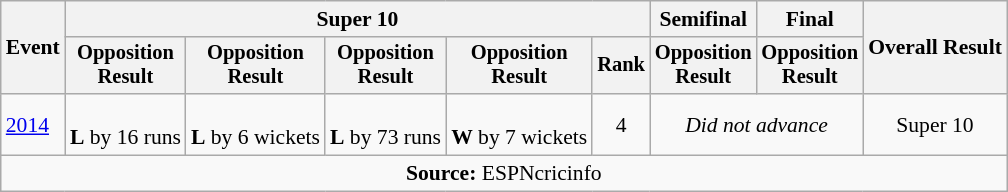<table class=wikitable style=font-size:90%;text-align:center>
<tr>
<th rowspan=2>Event</th>
<th colspan=5>Super 10</th>
<th>Semifinal</th>
<th>Final</th>
<th rowspan=2>Overall Result</th>
</tr>
<tr style=font-size:95%>
<th>Opposition<br>Result</th>
<th>Opposition<br>Result</th>
<th>Opposition<br>Result</th>
<th>Opposition<br>Result</th>
<th>Rank</th>
<th>Opposition<br>Result</th>
<th>Opposition<br>Result</th>
</tr>
<tr>
<td align=left><a href='#'>2014</a></td>
<td><br><strong>L</strong> by 16 runs</td>
<td><br><strong>L</strong> by 6 wickets</td>
<td><br><strong>L</strong> by 73 runs</td>
<td><br><strong>W</strong> by 7 wickets</td>
<td>4</td>
<td colspan="2"><em>Did not advance</em></td>
<td>Super 10</td>
</tr>
<tr>
<td colspan="11"><strong>Source:</strong> ESPNcricinfo</td>
</tr>
</table>
